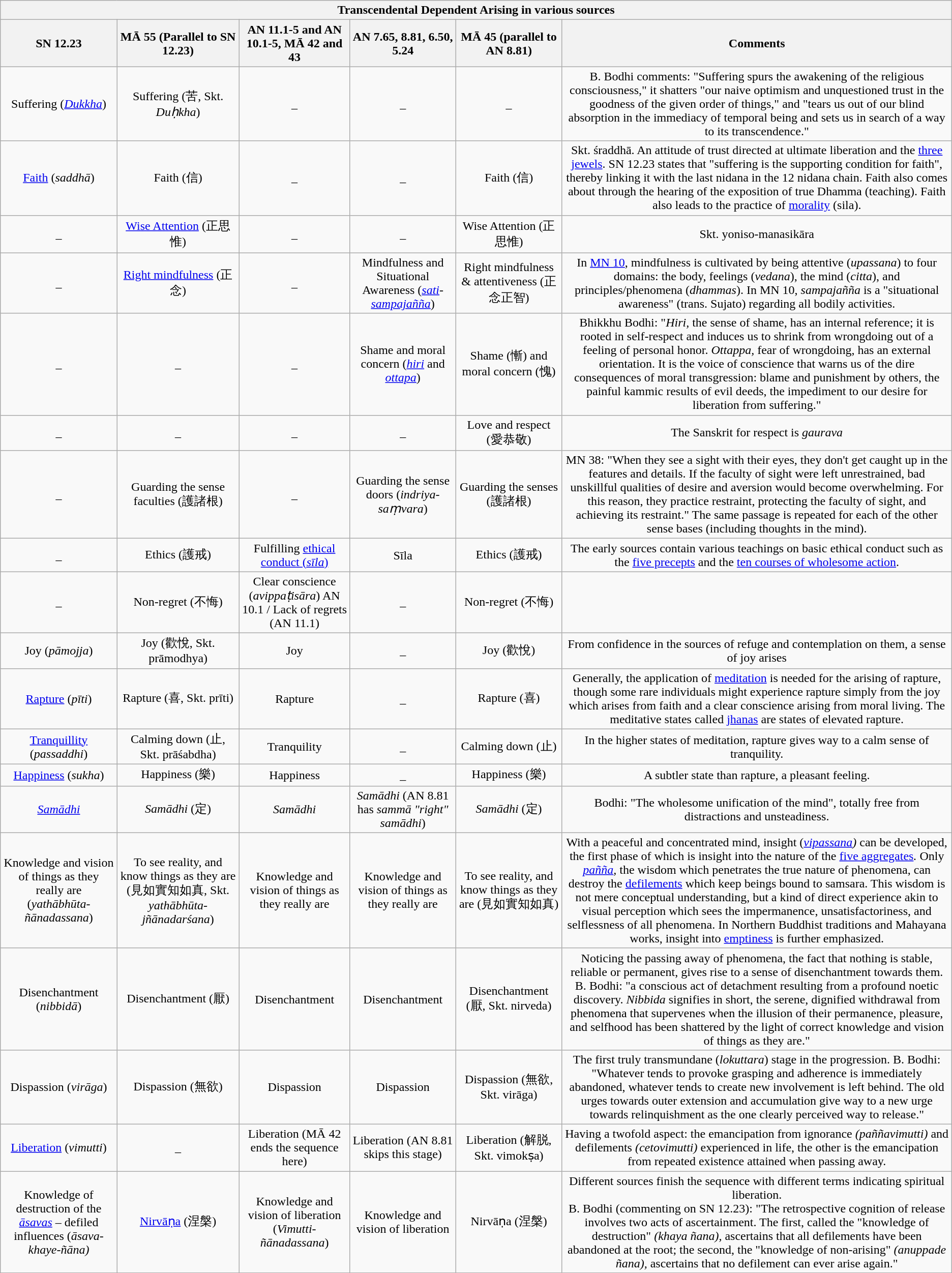<table class="wikitable floatright mw-collapsible autocollapse" style="text-align: center">
<tr>
<th colspan="6">Transcendental Dependent Arising in various sources </th>
</tr>
<tr>
<th>SN 12.23</th>
<th>MĀ 55 (Parallel to SN 12.23)</th>
<th>AN 11.1-5 and AN 10.1-5, MĀ 42 and 43</th>
<th>AN 7.65, 8.81, 6.50, 5.24</th>
<th>MĀ 45 (parallel to AN 8.81)</th>
<th>Comments </th>
</tr>
<tr>
<td>Suffering (<em><a href='#'>Dukkha</a></em>)</td>
<td>Suffering (苦, Skt. <em>Duḥkha</em>)</td>
<td>_</td>
<td>_</td>
<td>_</td>
<td>B. Bodhi comments: "Suffering spurs the awakening of the religious consciousness," it shatters "our naive optimism and unquestioned trust in the goodness of the given order of things," and "tears us out of our blind absorption in the immediacy of temporal being and sets us in search of a way to its transcendence."</td>
</tr>
<tr>
<td><a href='#'>Faith</a> (<em>saddhā</em>)</td>
<td>Faith  (信)</td>
<td>_</td>
<td>_</td>
<td>Faith  (信)</td>
<td>Skt. śraddhā. An attitude of trust directed at ultimate liberation and the <a href='#'>three jewels</a>. SN 12.23 states that "suffering is the supporting condition for faith", thereby linking it with the last nidana in the 12 nidana chain.  Faith also comes about through the hearing of the exposition of true Dhamma (teaching). Faith also leads to the practice of <a href='#'>morality</a> (sila).</td>
</tr>
<tr>
<td>_</td>
<td><a href='#'>Wise Attention</a>  (正思惟)</td>
<td>_</td>
<td>_</td>
<td>Wise Attention  (正思惟)</td>
<td>Skt. yoniso-manasikāra</td>
</tr>
<tr>
<td>_</td>
<td><a href='#'>Right mindfulness</a> (正念)</td>
<td>_</td>
<td>Mindfulness and Situational Awareness (<em><a href='#'>sati</a>-<a href='#'>sampajañña</a></em>)</td>
<td>Right mindfulness & attentiveness (正念正智)</td>
<td>In <a href='#'>MN 10</a>, mindfulness is cultivated by being attentive (<em>upassana</em>) to four domains: the body, feelings (<em>vedana</em>), the mind (<em>citta</em>), and principles/phenomena (<em>dhammas</em>). In MN 10, <em>sampajañña</em> is a "situational awareness" (trans. Sujato) regarding all bodily activities.</td>
</tr>
<tr>
<td>_</td>
<td>_</td>
<td>_</td>
<td>Shame and moral concern (<em><a href='#'>hiri</a></em> and <em><a href='#'>ottapa</a></em>)</td>
<td>Shame (慚) and  moral concern (愧)</td>
<td>Bhikkhu Bodhi: "<em>Hiri,</em> the sense of shame, has an internal reference; it is rooted in self-respect and induces us to shrink from wrongdoing out of a feeling of personal honor. <em>Ottappa,</em> fear of wrongdoing, has an external orientation. It is the voice of conscience that warns us of the dire consequences of moral transgression: blame and punishment by others, the painful kammic results of evil deeds, the impediment to our desire for liberation from suffering."</td>
</tr>
<tr>
<td>_</td>
<td>_</td>
<td>_</td>
<td>_</td>
<td>Love and respect (愛恭敬)</td>
<td>The Sanskrit for respect is <em>gaurava</em></td>
</tr>
<tr>
<td>_</td>
<td>Guarding the  sense faculties (護諸根)</td>
<td>_</td>
<td>Guarding the  sense doors (<em>indriya-saṃvara</em>)</td>
<td>Guarding the  senses (護諸根)</td>
<td>MN 38: "When they see a sight with their eyes, they don't get caught up in the features and details. If the faculty of sight were left unrestrained, bad unskillful qualities of desire and aversion would become overwhelming. For this reason, they practice restraint, protecting the faculty of sight, and achieving its restraint." The same passage is repeated for each of the other sense bases (including thoughts in the mind).</td>
</tr>
<tr>
<td>_</td>
<td>Ethics (護戒)</td>
<td>Fulfilling <a href='#'>ethical conduct (<em>sīla</em>)</a></td>
<td>Sīla</td>
<td>Ethics (護戒)</td>
<td>The early sources contain various teachings on basic ethical conduct such as the <a href='#'>five precepts</a> and the <a href='#'>ten courses of wholesome action</a>.</td>
</tr>
<tr>
<td>_</td>
<td>Non-regret (不悔)</td>
<td>Clear conscience (<em>avippaṭisāra</em>) AN  10.1 / Lack of regrets (AN 11.1)</td>
<td>_</td>
<td>Non-regret (不悔)</td>
<td></td>
</tr>
<tr>
<td>Joy (<em>pāmojja</em>)</td>
<td>Joy (歡悅, Skt. prāmodhya)</td>
<td>Joy</td>
<td>_</td>
<td>Joy (歡悅)</td>
<td>From confidence in the sources of refuge and contemplation on them, a sense of joy arises</td>
</tr>
<tr>
<td><a href='#'>Rapture</a> (<em>pīti</em>)</td>
<td>Rapture (喜, Skt. prīti)</td>
<td>Rapture</td>
<td>_</td>
<td>Rapture (喜)</td>
<td>Generally, the application of <a href='#'>meditation</a> is needed for the arising of rapture, though some rare individuals might experience rapture simply from the joy which arises from faith and a clear conscience arising from moral living. The meditative states called <a href='#'>jhanas</a> are states of elevated rapture.</td>
</tr>
<tr>
<td><a href='#'>Tranquillity</a> (<em>passaddhi</em>)</td>
<td>Calming down (止, Skt. prāśabdha)</td>
<td>Tranquility</td>
<td>_</td>
<td>Calming down (止)</td>
<td>In the higher states of meditation, rapture gives way to a calm sense of tranquility.</td>
</tr>
<tr>
<td><a href='#'>Happiness</a> (<em>sukha</em>)</td>
<td>Happiness (樂)</td>
<td>Happiness</td>
<td>_</td>
<td>Happiness (樂)</td>
<td>A subtler state than rapture, a pleasant feeling.</td>
</tr>
<tr>
<td><a href='#'><em>Samādhi</em></a></td>
<td><em>Samādhi</em> (定)</td>
<td><em>Samādhi</em></td>
<td><em>Samādhi</em> (AN 8.81 has <em>sammā "right" samādhi</em>)</td>
<td><em>Samādhi</em> (定)</td>
<td>Bodhi: "The wholesome unification of the mind", totally free from distractions and unsteadiness.</td>
</tr>
<tr>
<td>Knowledge and vision of things as they really are (<em>yathābhūta-ñānadassana</em>)</td>
<td>To see reality, and know things as they are (見如實知如真, Skt. <em>yathābhūta-jñānadarśana</em>)</td>
<td>Knowledge and vision of things as they really are</td>
<td>Knowledge and vision of things as they really are</td>
<td>To see reality, and know things as they are (見如實知如真)</td>
<td>With a peaceful and concentrated mind, insight (<em><a href='#'>vipassana</a>)</em> can be developed, the first phase of which is insight into the nature of the <a href='#'>five aggregates</a><em>.</em> Only <em><a href='#'>pañña</a>,</em> the wisdom which penetrates the true nature of phenomena, can destroy the <a href='#'>defilements</a> which keep beings bound to samsara. This wisdom is not mere conceptual understanding, but a kind of direct experience akin to visual perception which sees the impermanence, unsatisfactoriness, and selflessness of all phenomena. In Northern Buddhist traditions and Mahayana works, insight into <a href='#'>emptiness</a> is further emphasized.</td>
</tr>
<tr>
<td>Disenchantment (<em>nibbidā</em>)</td>
<td>Disenchantment  (厭)</td>
<td>Disenchantment</td>
<td>Disenchantment</td>
<td>Disenchantment  (厭, Skt. nirveda)</td>
<td>Noticing the passing away of phenomena, the fact that nothing is stable, reliable or permanent, gives rise to a sense of disenchantment towards them. B. Bodhi: "a conscious act of detachment resulting from a profound noetic discovery. <em>Nibbida</em> signifies in short, the serene, dignified withdrawal from phenomena that supervenes when the illusion of their permanence, pleasure, and selfhood has been shattered by the light of correct knowledge and vision of things as they are."</td>
</tr>
<tr>
<td>Dispassion (<em>virāga</em>)</td>
<td>Dispassion (無欲)</td>
<td>Dispassion</td>
<td>Dispassion</td>
<td>Dispassion (無欲, Skt. virāga)</td>
<td>The first truly transmundane (<em>lokuttara</em>) stage in the progression. B. Bodhi: "Whatever tends to provoke grasping and adherence is immediately abandoned, whatever tends to create new involvement is left behind. The old urges towards outer extension and accumulation give way to a new urge towards relinquishment as the one clearly perceived way to release."</td>
</tr>
<tr>
<td><a href='#'>Liberation</a> (<em>vimutti</em>)</td>
<td>_</td>
<td>Liberation (MĀ 42 ends the sequence here)</td>
<td>Liberation (AN 8.81 skips this stage)</td>
<td>Liberation (解脱, Skt. vimokṣa)</td>
<td>Having a twofold aspect: the emancipation from ignorance <em>(paññavimutti)</em> and defilements <em>(cetovimutti)</em> experienced in life, the other is the emancipation from repeated existence attained when passing away.</td>
</tr>
<tr>
<td>Knowledge of destruction of the <em><a href='#'>āsavas</a></em> – defiled influences (<em>āsava-khaye-ñāna)</em></td>
<td><a href='#'>Nirvāṇa</a> (涅槃)</td>
<td>Knowledge and vision of liberation (<em>Vimutti-ñānadassana</em>)</td>
<td>Knowledge and vision of liberation</td>
<td>Nirvāṇa (涅槃)</td>
<td>Different sources finish the sequence with different terms indicating spiritual liberation.<br>B. Bodhi (commenting on SN 12.23): "The retrospective cognition of release involves two acts of ascertainment. The first, called the "knowledge of destruction" <em>(khaya ñana),</em> ascertains that all defilements have been abandoned at the root; the second, the "knowledge of non-arising" <em>(anuppade ñana),</em> ascertains that no defilement can ever arise again."</td>
</tr>
</table>
